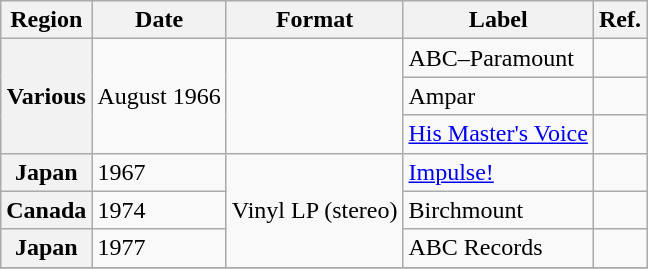<table class="wikitable plainrowheaders">
<tr>
<th scope="col">Region</th>
<th scope="col">Date</th>
<th scope="col">Format</th>
<th scope="col">Label</th>
<th scope="col">Ref.</th>
</tr>
<tr>
<th scope="row" rowspan="3">Various</th>
<td rowspan="3">August 1966</td>
<td rowspan="3"></td>
<td>ABC–Paramount</td>
<td></td>
</tr>
<tr>
<td>Ampar</td>
<td></td>
</tr>
<tr>
<td><a href='#'>His Master's Voice</a></td>
<td></td>
</tr>
<tr>
<th scope="row">Japan</th>
<td>1967</td>
<td rowspan="3">Vinyl LP (stereo)</td>
<td><a href='#'>Impulse!</a></td>
<td></td>
</tr>
<tr>
<th scope="row">Canada</th>
<td>1974</td>
<td>Birchmount</td>
<td></td>
</tr>
<tr>
<th scope="row">Japan</th>
<td>1977</td>
<td>ABC Records</td>
<td></td>
</tr>
<tr>
</tr>
</table>
